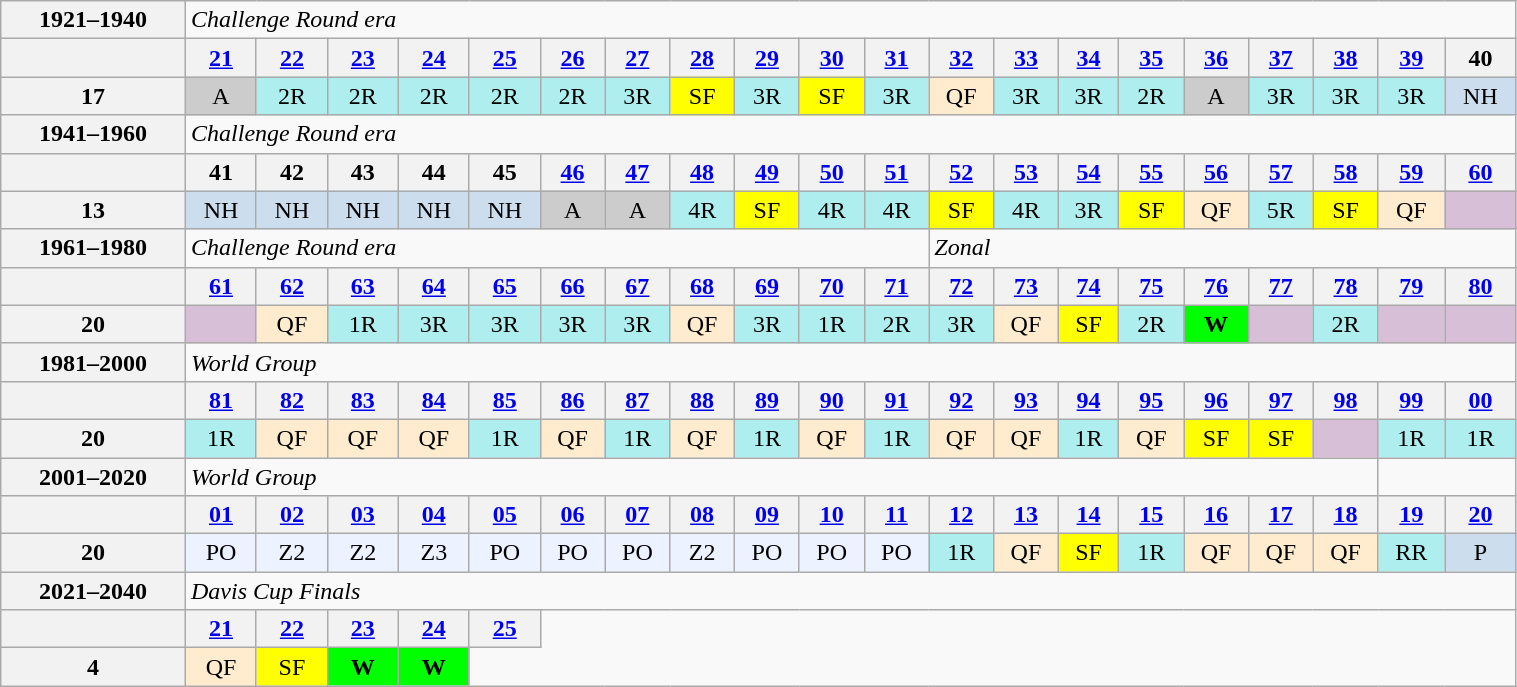<table class="wikitable wikitable nowrap" width=80% style="font-size:100%; text-align:center;">
<tr>
<th><strong>1921–1940</strong></th>
<td colspan=20 align=left><em>Challenge Round era</em></td>
</tr>
<tr>
<th></th>
<th><a href='#'>21</a></th>
<th><a href='#'>22</a></th>
<th><a href='#'>23</a></th>
<th><a href='#'>24</a></th>
<th><a href='#'>25</a></th>
<th><a href='#'>26</a></th>
<th><a href='#'>27</a></th>
<th><a href='#'>28</a></th>
<th><a href='#'>29</a></th>
<th><a href='#'>30</a></th>
<th><a href='#'>31</a></th>
<th><a href='#'>32</a></th>
<th><a href='#'>33</a></th>
<th><a href='#'>34</a></th>
<th><a href='#'>35</a></th>
<th><a href='#'>36</a></th>
<th><a href='#'>37</a></th>
<th><a href='#'>38</a></th>
<th><a href='#'>39</a></th>
<th>40</th>
</tr>
<tr>
<th>17</th>
<td bgcolor=#ccc>A</td>
<td bgcolor=afeeee>2R</td>
<td bgcolor=afeeee>2R</td>
<td bgcolor=afeeee>2R</td>
<td bgcolor=afeeee>2R</td>
<td bgcolor=afeeee>2R</td>
<td bgcolor=afeeee>3R</td>
<td bgcolor=yellow>SF</td>
<td bgcolor=afeeee>3R</td>
<td bgcolor=yellow>SF</td>
<td bgcolor=afeeee>3R</td>
<td bgcolor=ffebcd>QF</td>
<td bgcolor=afeeee>3R</td>
<td bgcolor=afeeee>3R</td>
<td bgcolor=afeeee>2R</td>
<td bgcolor=#ccc>A</td>
<td bgcolor=afeeee>3R</td>
<td bgcolor=afeeee>3R</td>
<td bgcolor=afeeee>3R</td>
<td bgcolor=#cde>NH</td>
</tr>
<tr>
<th>1941–1960</th>
<td colspan=20 align=left><em>Challenge Round era</em></td>
</tr>
<tr>
<th></th>
<th>41</th>
<th>42</th>
<th>43</th>
<th>44</th>
<th>45</th>
<th><a href='#'>46</a></th>
<th><a href='#'>47</a></th>
<th><a href='#'>48</a></th>
<th><a href='#'>49</a></th>
<th><a href='#'>50</a></th>
<th><a href='#'>51</a></th>
<th><a href='#'>52</a></th>
<th><a href='#'>53</a></th>
<th><a href='#'>54</a></th>
<th><a href='#'>55</a></th>
<th><a href='#'>56</a></th>
<th><a href='#'>57</a></th>
<th><a href='#'>58</a></th>
<th><a href='#'>59</a></th>
<th><a href='#'>60</a></th>
</tr>
<tr>
<th>13</th>
<td bgcolor=#cde>NH</td>
<td bgcolor=#cde>NH</td>
<td bgcolor=#cde>NH</td>
<td bgcolor=#cde>NH</td>
<td bgcolor=#cde>NH</td>
<td bgcolor=#ccc>A</td>
<td bgcolor=#ccc>A</td>
<td bgcolor=afeeee>4R</td>
<td bgcolor=yellow>SF</td>
<td bgcolor=afeeee>4R</td>
<td bgcolor=afeeee>4R</td>
<td bgcolor=yellow>SF</td>
<td bgcolor=afeeee>4R</td>
<td bgcolor=afeeee>3R</td>
<td bgcolor=yellow>SF</td>
<td bgcolor=ffebcd>QF</td>
<td bgcolor=afeeee>5R</td>
<td bgcolor=yellow>SF</td>
<td bgcolor=ffebcd>QF</td>
<td bgcolor=thistle></td>
</tr>
<tr>
<th>1961–1980</th>
<td align=left colspan=11><em>Challenge Round era</em></td>
<td align=left colspan=9><em>Zonal</em></td>
</tr>
<tr>
<th></th>
<th><a href='#'>61</a></th>
<th><a href='#'>62</a></th>
<th><a href='#'>63</a></th>
<th><a href='#'>64</a></th>
<th><a href='#'>65</a></th>
<th><a href='#'>66</a></th>
<th><a href='#'>67</a></th>
<th><a href='#'>68</a></th>
<th><a href='#'>69</a></th>
<th><a href='#'>70</a></th>
<th><a href='#'>71</a></th>
<th><a href='#'>72</a></th>
<th><a href='#'>73</a></th>
<th><a href='#'>74</a></th>
<th><a href='#'>75</a></th>
<th><a href='#'>76</a></th>
<th><a href='#'>77</a></th>
<th><a href='#'>78</a></th>
<th><a href='#'>79</a></th>
<th><a href='#'>80</a></th>
</tr>
<tr>
<th>20</th>
<td bgcolor=thistle></td>
<td bgcolor=ffebcd>QF</td>
<td bgcolor=afeeee>1R</td>
<td bgcolor=afeeee>3R</td>
<td bgcolor=afeeee>3R</td>
<td bgcolor=afeeee>3R</td>
<td bgcolor=afeeee>3R</td>
<td bgcolor=ffebcd>QF</td>
<td bgcolor=afeeee>3R</td>
<td bgcolor=afeeee>1R</td>
<td bgcolor=afeeee>2R</td>
<td bgcolor=afeeee>3R</td>
<td bgcolor=ffebcd>QF</td>
<td bgcolor=yellow>SF</td>
<td bgcolor=afeeee>2R</td>
<td bgcolor=lime><strong>W</strong></td>
<td bgcolor=thistle></td>
<td bgcolor=afeeee>2R</td>
<td bgcolor=thistle></td>
<td bgcolor=thistle></td>
</tr>
<tr>
<th>1981–2000</th>
<td colspan=20 align=left><em>World Group</em></td>
</tr>
<tr>
<th></th>
<th><a href='#'>81</a></th>
<th><a href='#'>82</a></th>
<th><a href='#'>83</a></th>
<th><a href='#'>84</a></th>
<th><a href='#'>85</a></th>
<th><a href='#'>86</a></th>
<th><a href='#'>87</a></th>
<th><a href='#'>88</a></th>
<th><a href='#'>89</a></th>
<th><a href='#'>90</a></th>
<th><a href='#'>91</a></th>
<th><a href='#'>92</a></th>
<th><a href='#'>93</a></th>
<th><a href='#'>94</a></th>
<th><a href='#'>95</a></th>
<th><a href='#'>96</a></th>
<th><a href='#'>97</a></th>
<th><a href='#'>98</a></th>
<th><a href='#'>99</a></th>
<th><a href='#'>00</a></th>
</tr>
<tr>
<th>20</th>
<td bgcolor=afeeee>1R</td>
<td bgcolor=ffebcd>QF</td>
<td bgcolor=ffebcd>QF</td>
<td bgcolor=ffebcd>QF</td>
<td bgcolor=afeeee>1R</td>
<td bgcolor=ffebcd>QF</td>
<td bgcolor=afeeee>1R</td>
<td bgcolor=ffebcd>QF</td>
<td bgcolor=afeeee>1R</td>
<td bgcolor=ffebcd>QF</td>
<td bgcolor=afeeee>1R</td>
<td bgcolor=ffebcd>QF</td>
<td bgcolor=ffebcd>QF</td>
<td bgcolor=afeeee>1R</td>
<td bgcolor=ffebcd>QF</td>
<td bgcolor=yellow>SF</td>
<td bgcolor=yellow>SF</td>
<td bgcolor=thistle></td>
<td bgcolor=afeeee>1R</td>
<td bgcolor=afeeee>1R</td>
</tr>
<tr>
<th>2001–2020</th>
<td colspan=18 align=left><em>World Group</em></td>
<td colspan=2 align=left><em></em></td>
</tr>
<tr>
<th></th>
<th><a href='#'>01</a></th>
<th><a href='#'>02</a></th>
<th><a href='#'>03</a></th>
<th><a href='#'>04</a></th>
<th><a href='#'>05</a></th>
<th><a href='#'>06</a></th>
<th><a href='#'>07</a></th>
<th><a href='#'>08</a></th>
<th><a href='#'>09</a></th>
<th><a href='#'>10</a></th>
<th><a href='#'>11</a></th>
<th><a href='#'>12</a></th>
<th><a href='#'>13</a></th>
<th><a href='#'>14</a></th>
<th><a href='#'>15</a></th>
<th><a href='#'>16</a></th>
<th><a href='#'>17</a></th>
<th><a href='#'>18</a></th>
<th><a href='#'>19</a></th>
<th><a href='#'>20</a></th>
</tr>
<tr>
<th>20</th>
<td bgcolor=ecf2ff>PO</td>
<td bgcolor=ecf2ff>Z2</td>
<td bgcolor=ecf2ff>Z2</td>
<td bgcolor=ecf2ff>Z3</td>
<td bgcolor=ecf2ff>PO</td>
<td bgcolor=ecf2ff>PO</td>
<td bgcolor=ecf2ff>PO</td>
<td bgcolor=ecf2ff>Z2</td>
<td bgcolor=ecf2ff>PO</td>
<td bgcolor=ecf2ff>PO</td>
<td bgcolor=ecf2ff>PO</td>
<td bgcolor=afeeee>1R</td>
<td bgcolor=ffebcd>QF</td>
<td bgcolor=yellow>SF</td>
<td bgcolor=afeeee>1R</td>
<td bgcolor=ffebcd>QF</td>
<td bgcolor=ffebcd>QF</td>
<td bgcolor=ffebcd>QF</td>
<td bgcolor=afeeee>RR</td>
<td bgcolor=#cde>P</td>
</tr>
<tr>
<th>2021–2040</th>
<td align=left colspan=20><em>Davis Cup Finals</em></td>
</tr>
<tr>
<th></th>
<th><a href='#'>21</a></th>
<th><a href='#'>22</a></th>
<th><a href='#'>23</a></th>
<th><a href='#'>24</a></th>
<th><a href='#'>25</a></th>
</tr>
<tr>
<th>4</th>
<td bgcolor=ffebcd>QF</td>
<td bgcolor=yellow>SF</td>
<td bgcolor=00ff00><strong>W</strong></td>
<td bgcolor=00ff00><strong>W</strong></td>
</tr>
</table>
